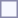<table style="border:1px solid #8888aa; background-color:#f7f8ff; padding:5px; font-size:95%; margin: 0px 12px 12px 0px;">
</table>
